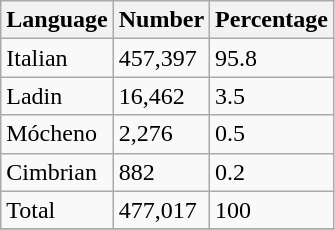<table class="wikitable" align="center">
<tr>
<th>Language</th>
<th>Number</th>
<th>Percentage</th>
</tr>
<tr>
<td>Italian</td>
<td>457,397</td>
<td>95.8</td>
</tr>
<tr>
<td>Ladin</td>
<td>16,462</td>
<td>3.5</td>
</tr>
<tr>
<td>Mócheno</td>
<td>2,276</td>
<td>0.5</td>
</tr>
<tr>
<td>Cimbrian</td>
<td>882</td>
<td>0.2</td>
</tr>
<tr>
<td>Total</td>
<td>477,017</td>
<td>100</td>
</tr>
<tr>
</tr>
</table>
